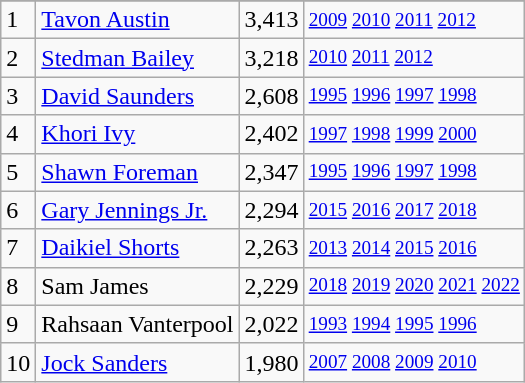<table class="wikitable">
<tr>
</tr>
<tr>
<td>1</td>
<td><a href='#'>Tavon Austin</a></td>
<td>3,413</td>
<td style="font-size:80%;"><a href='#'>2009</a> <a href='#'>2010</a> <a href='#'>2011</a> <a href='#'>2012</a></td>
</tr>
<tr>
<td>2</td>
<td><a href='#'>Stedman Bailey</a></td>
<td>3,218</td>
<td style="font-size:80%;"><a href='#'>2010</a> <a href='#'>2011</a> <a href='#'>2012</a></td>
</tr>
<tr>
<td>3</td>
<td><a href='#'>David Saunders</a></td>
<td>2,608</td>
<td style="font-size:80%;"><a href='#'>1995</a> <a href='#'>1996</a> <a href='#'>1997</a> <a href='#'>1998</a></td>
</tr>
<tr>
<td>4</td>
<td><a href='#'>Khori Ivy</a></td>
<td>2,402</td>
<td style="font-size:80%;"><a href='#'>1997</a> <a href='#'>1998</a> <a href='#'>1999</a> <a href='#'>2000</a></td>
</tr>
<tr>
<td>5</td>
<td><a href='#'>Shawn Foreman</a></td>
<td>2,347</td>
<td style="font-size:80%;"><a href='#'>1995</a> <a href='#'>1996</a> <a href='#'>1997</a> <a href='#'>1998</a></td>
</tr>
<tr>
<td>6</td>
<td><a href='#'>Gary Jennings Jr.</a></td>
<td>2,294</td>
<td style="font-size:80%;"><a href='#'>2015</a> <a href='#'>2016</a> <a href='#'>2017</a> <a href='#'>2018</a></td>
</tr>
<tr>
<td>7</td>
<td><a href='#'>Daikiel Shorts</a></td>
<td>2,263</td>
<td style="font-size:80%;"><a href='#'>2013</a> <a href='#'>2014</a> <a href='#'>2015</a> <a href='#'>2016</a></td>
</tr>
<tr>
<td>8</td>
<td>Sam James</td>
<td>2,229</td>
<td style="font-size:80%;"><a href='#'>2018</a> <a href='#'>2019</a> <a href='#'>2020</a> <a href='#'>2021</a> <a href='#'>2022</a></td>
</tr>
<tr>
<td>9</td>
<td>Rahsaan Vanterpool</td>
<td>2,022</td>
<td style="font-size:80%;"><a href='#'>1993</a> <a href='#'>1994</a> <a href='#'>1995</a> <a href='#'>1996</a></td>
</tr>
<tr>
<td>10</td>
<td><a href='#'>Jock Sanders</a></td>
<td>1,980</td>
<td style="font-size:80%;"><a href='#'>2007</a> <a href='#'>2008</a> <a href='#'>2009</a> <a href='#'>2010</a></td>
</tr>
</table>
